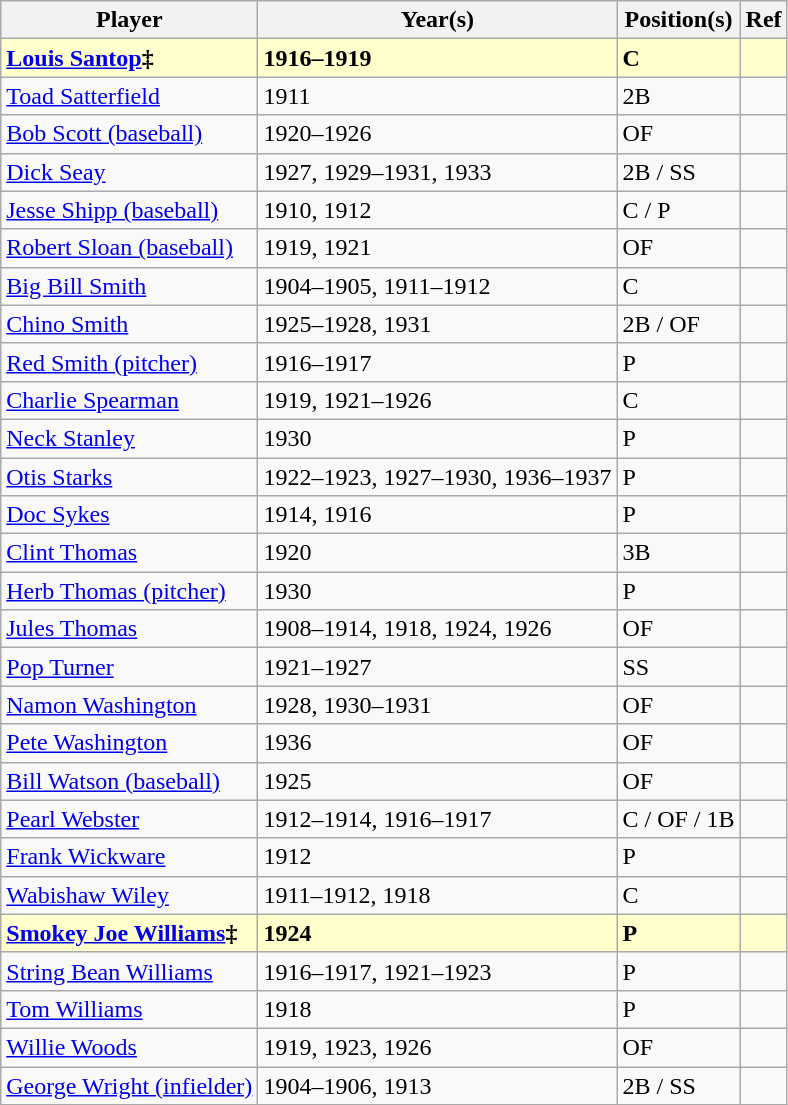<table class="wikitable">
<tr>
<th>Player</th>
<th>Year(s)</th>
<th>Position(s)</th>
<th>Ref</th>
</tr>
<tr style="background:#FFFFCC;">
<td><strong><a href='#'>Louis Santop</a>‡</strong></td>
<td><strong>1916–1919</strong></td>
<td><strong>C</strong></td>
<td><strong></strong></td>
</tr>
<tr>
<td><a href='#'>Toad Satterfield</a></td>
<td>1911</td>
<td>2B</td>
<td></td>
</tr>
<tr>
<td><a href='#'>Bob Scott (baseball)</a></td>
<td>1920–1926</td>
<td>OF</td>
<td></td>
</tr>
<tr>
<td><a href='#'>Dick Seay</a></td>
<td>1927, 1929–1931, 1933</td>
<td>2B / SS</td>
<td></td>
</tr>
<tr>
<td><a href='#'>Jesse Shipp (baseball)</a></td>
<td>1910, 1912</td>
<td>C / P</td>
<td></td>
</tr>
<tr>
<td><a href='#'>Robert Sloan (baseball)</a></td>
<td>1919, 1921</td>
<td>OF</td>
<td></td>
</tr>
<tr>
<td><a href='#'>Big Bill Smith</a></td>
<td>1904–1905, 1911–1912</td>
<td>C</td>
<td></td>
</tr>
<tr>
<td><a href='#'>Chino Smith</a></td>
<td>1925–1928, 1931</td>
<td>2B / OF</td>
<td></td>
</tr>
<tr>
<td><a href='#'>Red Smith (pitcher)</a></td>
<td>1916–1917</td>
<td>P</td>
<td></td>
</tr>
<tr>
<td><a href='#'>Charlie Spearman</a></td>
<td>1919, 1921–1926</td>
<td>C</td>
<td></td>
</tr>
<tr>
<td><a href='#'>Neck Stanley</a></td>
<td>1930</td>
<td>P</td>
<td></td>
</tr>
<tr>
<td><a href='#'>Otis Starks</a></td>
<td>1922–1923, 1927–1930, 1936–1937</td>
<td>P</td>
<td></td>
</tr>
<tr>
<td><a href='#'>Doc Sykes</a></td>
<td>1914, 1916</td>
<td>P</td>
<td></td>
</tr>
<tr>
<td><a href='#'>Clint Thomas</a></td>
<td>1920</td>
<td>3B</td>
<td></td>
</tr>
<tr>
<td><a href='#'>Herb Thomas (pitcher)</a></td>
<td>1930</td>
<td>P</td>
<td></td>
</tr>
<tr>
<td><a href='#'>Jules Thomas</a></td>
<td>1908–1914, 1918, 1924, 1926</td>
<td>OF</td>
<td></td>
</tr>
<tr>
<td><a href='#'>Pop Turner</a></td>
<td>1921–1927</td>
<td>SS</td>
<td></td>
</tr>
<tr>
<td><a href='#'>Namon Washington</a></td>
<td>1928, 1930–1931</td>
<td>OF</td>
<td></td>
</tr>
<tr>
<td><a href='#'>Pete Washington</a></td>
<td>1936</td>
<td>OF</td>
<td></td>
</tr>
<tr>
<td><a href='#'>Bill Watson (baseball)</a></td>
<td>1925</td>
<td>OF</td>
<td></td>
</tr>
<tr>
<td><a href='#'>Pearl Webster</a></td>
<td>1912–1914, 1916–1917</td>
<td>C / OF / 1B</td>
<td></td>
</tr>
<tr>
<td><a href='#'>Frank Wickware</a></td>
<td>1912</td>
<td>P</td>
<td></td>
</tr>
<tr>
<td><a href='#'>Wabishaw Wiley</a></td>
<td>1911–1912, 1918</td>
<td>C</td>
<td></td>
</tr>
<tr style="background:#FFFFCC;">
<td><strong><a href='#'>Smokey Joe Williams</a>‡</strong></td>
<td><strong>1924</strong></td>
<td><strong>P</strong></td>
<td><strong></strong></td>
</tr>
<tr>
<td><a href='#'>String Bean Williams</a></td>
<td>1916–1917, 1921–1923</td>
<td>P</td>
<td></td>
</tr>
<tr>
<td><a href='#'>Tom Williams</a></td>
<td>1918</td>
<td>P</td>
<td></td>
</tr>
<tr>
<td><a href='#'>Willie Woods</a></td>
<td>1919, 1923, 1926</td>
<td>OF</td>
<td></td>
</tr>
<tr>
<td><a href='#'>George Wright (infielder)</a></td>
<td>1904–1906, 1913</td>
<td>2B / SS</td>
<td></td>
</tr>
</table>
